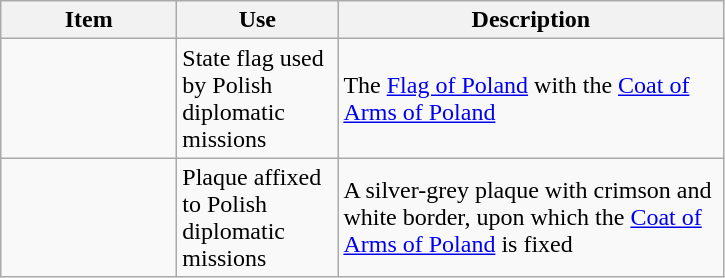<table class="wikitable">
<tr>
<th width="110">Item</th>
<th width="100">Use</th>
<th width="250">Description</th>
</tr>
<tr>
<td></td>
<td>State flag used by Polish diplomatic missions</td>
<td>The <a href='#'>Flag of Poland</a> with the <a href='#'>Coat of Arms of Poland</a></td>
</tr>
<tr>
<td></td>
<td>Plaque affixed to Polish diplomatic missions</td>
<td>A silver-grey plaque with crimson and white border, upon which the <a href='#'>Coat of Arms of Poland</a> is fixed</td>
</tr>
</table>
